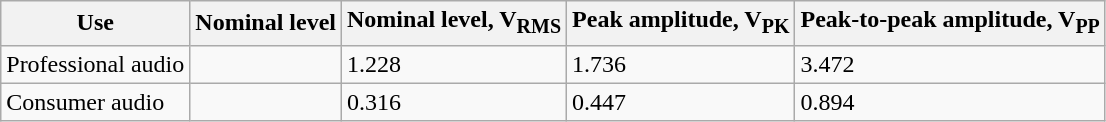<table class="wikitable">
<tr>
<th>Use</th>
<th>Nominal level</th>
<th>Nominal level, V<sub>RMS</sub></th>
<th>Peak amplitude, V<sub>PK</sub></th>
<th>Peak-to-peak amplitude, V<sub>PP</sub></th>
</tr>
<tr>
<td>Professional audio</td>
<td align=right></td>
<td align=left>1.228</td>
<td align=left>1.736</td>
<td align=left>3.472</td>
</tr>
<tr>
<td>Consumer audio</td>
<td align=right></td>
<td align=left>0.316</td>
<td align=left>0.447</td>
<td align=left>0.894</td>
</tr>
</table>
